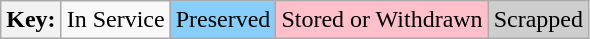<table class="wikitable">
<tr>
<th>Key:</th>
<td>In Service</td>
<td bgcolor=#87cefa>Preserved</td>
<td bgcolor=#ffc0cb>Stored or Withdrawn</td>
<td bgcolor=#cecece>Scrapped</td>
</tr>
</table>
